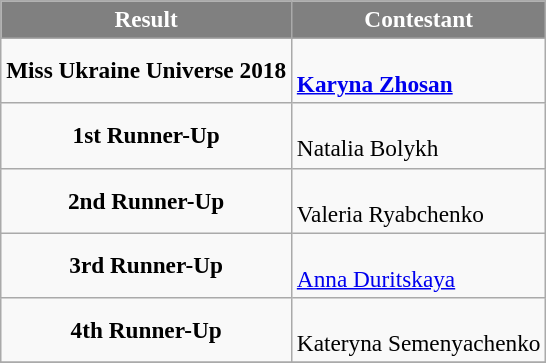<table class="wikitable sortable" style="font-size: 97%;">
<tr>
<th style="color:#fff; background:gray;">Result</th>
<th style="color:#fff; background:gray;">Contestant</th>
</tr>
<tr>
<td style="text-align:center;"><strong>Miss Ukraine Universe 2018</strong></td>
<td><br><strong><a href='#'>Karyna Zhosan</a></strong> </td>
</tr>
<tr>
<td style="text-align:center;"><strong>1st Runner-Up</strong></td>
<td><br>Natalia Bolykh</td>
</tr>
<tr>
<td style="text-align:center;"><strong>2nd Runner-Up</strong></td>
<td><br>Valeria Ryabchenko</td>
</tr>
<tr>
<td style="text-align:center;"><strong>3rd Runner-Up</strong></td>
<td><br><a href='#'>Anna Duritskaya</a></td>
</tr>
<tr>
<td style="text-align:center;"><strong>4th Runner-Up</strong></td>
<td><br>Kateryna Semenyachenko</td>
</tr>
<tr>
</tr>
</table>
